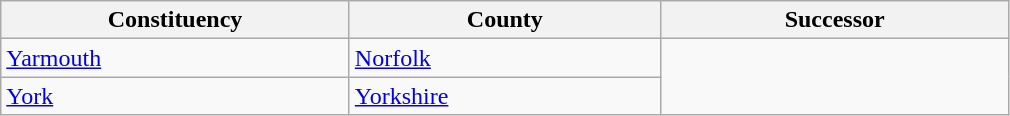<table class="wikitable">
<tr>
<th width="225px">Constituency</th>
<th width="200px">County</th>
<th width="225px">Successor</th>
</tr>
<tr>
<td><a href='#'>Yarmouth</a></td>
<td><a href='#'>Norfolk</a></td>
</tr>
<tr>
<td><a href='#'>York</a></td>
<td><a href='#'>Yorkshire</a></td>
</tr>
</table>
